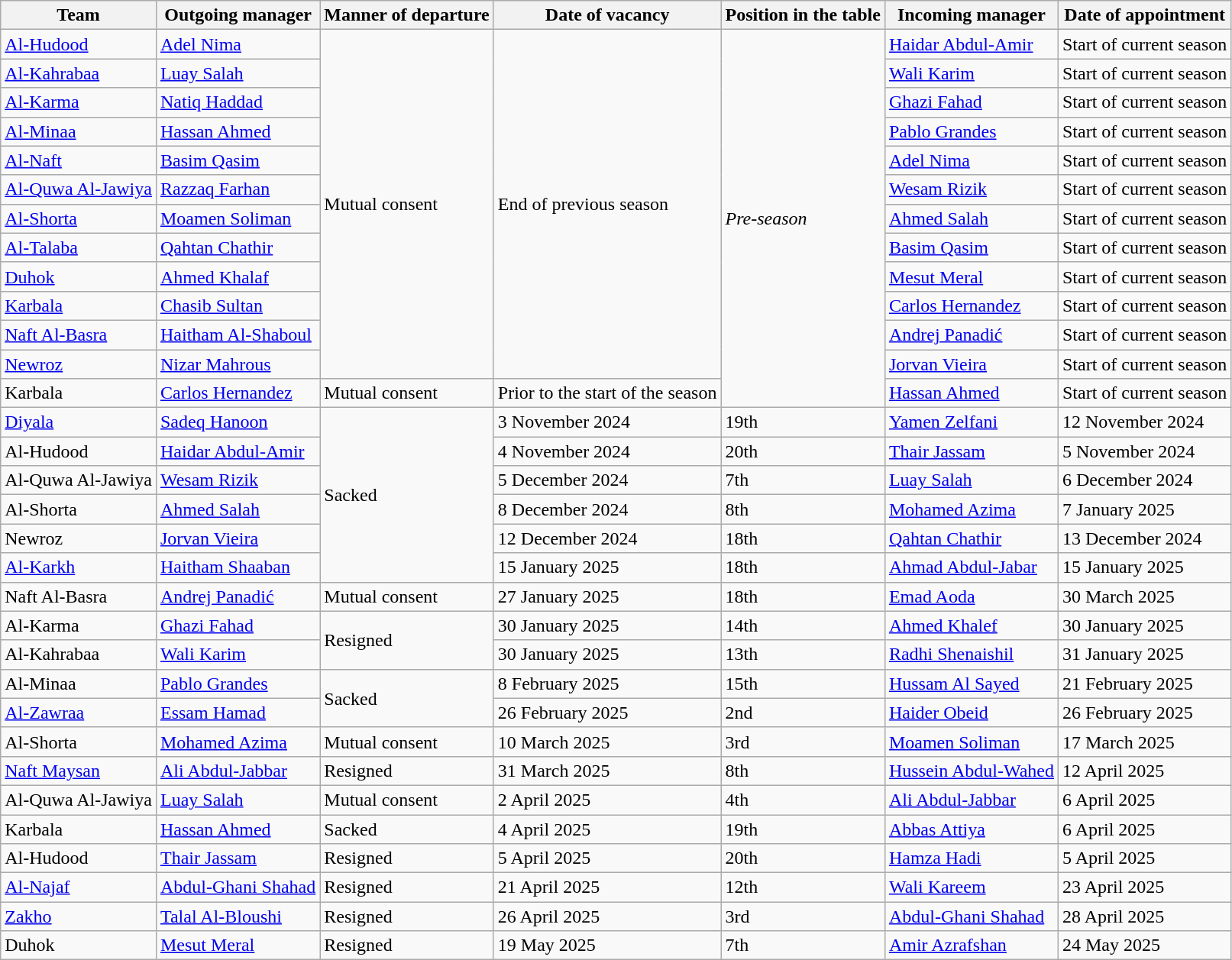<table class="wikitable">
<tr>
<th>Team</th>
<th>Outgoing manager</th>
<th>Manner of departure</th>
<th>Date of vacancy</th>
<th>Position in the table</th>
<th>Incoming manager</th>
<th>Date of appointment</th>
</tr>
<tr>
<td><a href='#'>Al-Hudood</a></td>
<td> <a href='#'>Adel Nima</a></td>
<td rowspan="12">Mutual consent</td>
<td rowspan="12">End of previous season</td>
<td rowspan="13"><em>Pre-season</em></td>
<td> <a href='#'>Haidar Abdul-Amir</a></td>
<td>Start of current season</td>
</tr>
<tr>
<td><a href='#'>Al-Kahrabaa</a></td>
<td> <a href='#'>Luay Salah</a></td>
<td> <a href='#'>Wali Karim</a></td>
<td>Start of current season</td>
</tr>
<tr>
<td><a href='#'>Al-Karma</a></td>
<td> <a href='#'>Natiq Haddad</a></td>
<td> <a href='#'>Ghazi Fahad</a></td>
<td>Start of current season</td>
</tr>
<tr>
<td><a href='#'>Al-Minaa</a></td>
<td> <a href='#'>Hassan Ahmed</a></td>
<td> <a href='#'>Pablo Grandes</a></td>
<td>Start of current season</td>
</tr>
<tr>
<td><a href='#'>Al-Naft</a></td>
<td> <a href='#'>Basim Qasim</a></td>
<td> <a href='#'>Adel Nima</a></td>
<td>Start of current season</td>
</tr>
<tr>
<td><a href='#'>Al-Quwa Al-Jawiya</a></td>
<td> <a href='#'>Razzaq Farhan</a></td>
<td> <a href='#'>Wesam Rizik</a></td>
<td>Start of current season</td>
</tr>
<tr>
<td><a href='#'>Al-Shorta</a></td>
<td> <a href='#'>Moamen Soliman</a></td>
<td> <a href='#'>Ahmed Salah</a></td>
<td>Start of current season</td>
</tr>
<tr>
<td><a href='#'>Al-Talaba</a></td>
<td> <a href='#'>Qahtan Chathir</a></td>
<td> <a href='#'>Basim Qasim</a></td>
<td>Start of current season</td>
</tr>
<tr>
<td><a href='#'>Duhok</a></td>
<td> <a href='#'>Ahmed Khalaf</a></td>
<td> <a href='#'>Mesut Meral</a></td>
<td>Start of current season</td>
</tr>
<tr>
<td><a href='#'>Karbala</a></td>
<td> <a href='#'>Chasib Sultan</a></td>
<td> <a href='#'>Carlos Hernandez</a></td>
<td>Start of current season</td>
</tr>
<tr>
<td><a href='#'>Naft Al-Basra</a></td>
<td> <a href='#'>Haitham Al-Shaboul</a></td>
<td> <a href='#'>Andrej Panadić</a></td>
<td>Start of current season</td>
</tr>
<tr>
<td><a href='#'>Newroz</a></td>
<td> <a href='#'>Nizar Mahrous</a></td>
<td> <a href='#'>Jorvan Vieira</a></td>
<td>Start of current season</td>
</tr>
<tr>
<td>Karbala</td>
<td> <a href='#'>Carlos Hernandez</a></td>
<td>Mutual consent</td>
<td>Prior to the start of the season</td>
<td> <a href='#'>Hassan Ahmed</a></td>
<td>Start of current season</td>
</tr>
<tr>
<td><a href='#'>Diyala</a></td>
<td> <a href='#'>Sadeq Hanoon</a></td>
<td rowspan="6">Sacked</td>
<td>3 November 2024</td>
<td>19th</td>
<td> <a href='#'>Yamen Zelfani</a></td>
<td>12 November 2024</td>
</tr>
<tr>
<td>Al-Hudood</td>
<td> <a href='#'>Haidar Abdul-Amir</a></td>
<td>4 November 2024</td>
<td>20th</td>
<td> <a href='#'>Thair Jassam</a></td>
<td>5 November 2024</td>
</tr>
<tr>
<td>Al-Quwa Al-Jawiya</td>
<td> <a href='#'>Wesam Rizik</a></td>
<td>5 December 2024</td>
<td>7th</td>
<td> <a href='#'>Luay Salah</a></td>
<td>6 December 2024</td>
</tr>
<tr>
<td>Al-Shorta</td>
<td> <a href='#'>Ahmed Salah</a></td>
<td>8 December 2024</td>
<td>8th</td>
<td> <a href='#'>Mohamed Azima</a></td>
<td>7 January 2025</td>
</tr>
<tr>
<td>Newroz</td>
<td> <a href='#'>Jorvan Vieira</a></td>
<td>12 December 2024</td>
<td>18th</td>
<td> <a href='#'>Qahtan Chathir</a></td>
<td>13 December 2024</td>
</tr>
<tr>
<td><a href='#'>Al-Karkh</a></td>
<td> <a href='#'>Haitham Shaaban</a></td>
<td>15 January 2025</td>
<td>18th</td>
<td> <a href='#'>Ahmad Abdul-Jabar</a></td>
<td>15 January 2025</td>
</tr>
<tr>
<td>Naft Al-Basra</td>
<td> <a href='#'>Andrej Panadić</a></td>
<td>Mutual consent</td>
<td>27 January 2025</td>
<td>18th</td>
<td> <a href='#'>Emad Aoda</a></td>
<td>30 March 2025</td>
</tr>
<tr>
<td>Al-Karma</td>
<td> <a href='#'>Ghazi Fahad</a></td>
<td rowspan="2">Resigned</td>
<td>30 January 2025</td>
<td>14th</td>
<td> <a href='#'>Ahmed Khalef</a></td>
<td>30 January 2025</td>
</tr>
<tr>
<td>Al-Kahrabaa</td>
<td> <a href='#'>Wali Karim</a></td>
<td>30 January 2025</td>
<td>13th</td>
<td> <a href='#'>Radhi Shenaishil</a></td>
<td>31 January 2025</td>
</tr>
<tr>
<td>Al-Minaa</td>
<td> <a href='#'>Pablo Grandes</a></td>
<td rowspan="2">Sacked</td>
<td>8 February 2025</td>
<td>15th</td>
<td> <a href='#'>Hussam Al Sayed</a></td>
<td>21 February 2025</td>
</tr>
<tr>
<td><a href='#'>Al-Zawraa</a></td>
<td> <a href='#'>Essam Hamad</a></td>
<td>26 February 2025</td>
<td>2nd</td>
<td> <a href='#'>Haider Obeid</a></td>
<td>26 February 2025</td>
</tr>
<tr>
<td>Al-Shorta</td>
<td> <a href='#'>Mohamed Azima</a></td>
<td>Mutual consent</td>
<td>10 March 2025</td>
<td>3rd</td>
<td> <a href='#'>Moamen Soliman</a></td>
<td>17 March 2025</td>
</tr>
<tr>
<td><a href='#'>Naft Maysan</a></td>
<td> <a href='#'>Ali Abdul-Jabbar</a></td>
<td>Resigned</td>
<td>31 March 2025</td>
<td>8th</td>
<td> <a href='#'>Hussein Abdul-Wahed</a></td>
<td>12 April 2025</td>
</tr>
<tr>
<td>Al-Quwa Al-Jawiya</td>
<td> <a href='#'>Luay Salah</a></td>
<td>Mutual consent</td>
<td>2 April 2025</td>
<td>4th</td>
<td> <a href='#'>Ali Abdul-Jabbar</a></td>
<td>6 April 2025</td>
</tr>
<tr>
<td>Karbala</td>
<td> <a href='#'>Hassan Ahmed</a></td>
<td>Sacked</td>
<td>4 April 2025</td>
<td>19th</td>
<td> <a href='#'>Abbas Attiya</a></td>
<td>6 April 2025</td>
</tr>
<tr>
<td>Al-Hudood</td>
<td> <a href='#'>Thair Jassam</a></td>
<td>Resigned</td>
<td>5 April 2025</td>
<td>20th</td>
<td> <a href='#'>Hamza Hadi</a></td>
<td>5 April 2025</td>
</tr>
<tr>
<td><a href='#'>Al-Najaf</a></td>
<td> <a href='#'>Abdul-Ghani Shahad</a></td>
<td>Resigned</td>
<td>21 April 2025</td>
<td>12th</td>
<td> <a href='#'>Wali Kareem</a></td>
<td>23 April 2025</td>
</tr>
<tr>
<td><a href='#'>Zakho</a></td>
<td> <a href='#'>Talal Al-Bloushi</a></td>
<td>Resigned</td>
<td>26 April 2025</td>
<td>3rd</td>
<td> <a href='#'>Abdul-Ghani Shahad</a></td>
<td>28 April 2025</td>
</tr>
<tr>
<td>Duhok</td>
<td> <a href='#'>Mesut Meral</a></td>
<td>Resigned</td>
<td>19 May 2025</td>
<td>7th</td>
<td> <a href='#'>Amir Azrafshan</a></td>
<td>24 May 2025</td>
</tr>
</table>
